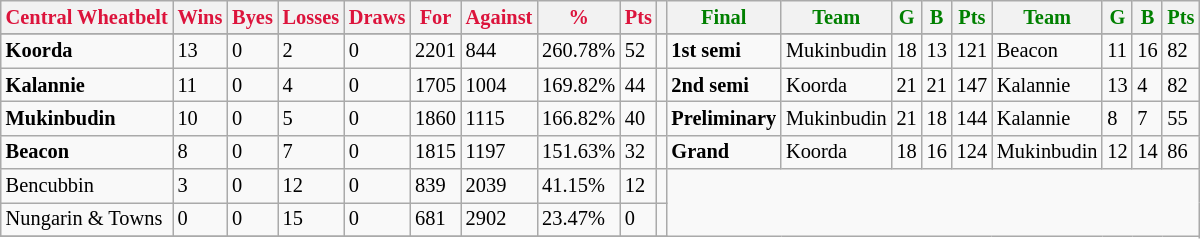<table style="font-size: 85%; text-align: left;" class="wikitable">
<tr>
<th style="color:crimson">Central Wheatbelt</th>
<th style="color:crimson">Wins</th>
<th style="color:crimson">Byes</th>
<th style="color:crimson">Losses</th>
<th style="color:crimson">Draws</th>
<th style="color:crimson">For</th>
<th style="color:crimson">Against</th>
<th style="color:crimson">%</th>
<th style="color:crimson">Pts</th>
<th></th>
<th style="color:green">Final</th>
<th style="color:green">Team</th>
<th style="color:green">G</th>
<th style="color:green">B</th>
<th style="color:green">Pts</th>
<th style="color:green">Team</th>
<th style="color:green">G</th>
<th style="color:green">B</th>
<th style="color:green">Pts</th>
</tr>
<tr>
</tr>
<tr>
</tr>
<tr>
<td><strong>Koorda</strong></td>
<td>13</td>
<td>0</td>
<td>2</td>
<td>0</td>
<td>2201</td>
<td>844</td>
<td>260.78%</td>
<td>52</td>
<td></td>
<td><strong>1st semi</strong></td>
<td>Mukinbudin</td>
<td>18</td>
<td>13</td>
<td>121</td>
<td>Beacon</td>
<td>11</td>
<td>16</td>
<td>82</td>
</tr>
<tr>
<td><strong>Kalannie</strong></td>
<td>11</td>
<td>0</td>
<td>4</td>
<td>0</td>
<td>1705</td>
<td>1004</td>
<td>169.82%</td>
<td>44</td>
<td></td>
<td><strong>2nd semi</strong></td>
<td>Koorda</td>
<td>21</td>
<td>21</td>
<td>147</td>
<td>Kalannie</td>
<td>13</td>
<td>4</td>
<td>82</td>
</tr>
<tr>
<td><strong>Mukinbudin</strong></td>
<td>10</td>
<td>0</td>
<td>5</td>
<td>0</td>
<td>1860</td>
<td>1115</td>
<td>166.82%</td>
<td>40</td>
<td></td>
<td><strong>Preliminary</strong></td>
<td>Mukinbudin</td>
<td>21</td>
<td>18</td>
<td>144</td>
<td>Kalannie</td>
<td>8</td>
<td>7</td>
<td>55</td>
</tr>
<tr>
<td><strong>Beacon</strong></td>
<td>8</td>
<td>0</td>
<td>7</td>
<td>0</td>
<td>1815</td>
<td>1197</td>
<td>151.63%</td>
<td>32</td>
<td></td>
<td><strong>Grand</strong></td>
<td>Koorda</td>
<td>18</td>
<td>16</td>
<td>124</td>
<td>Mukinbudin</td>
<td>12</td>
<td>14</td>
<td>86</td>
</tr>
<tr>
<td>Bencubbin</td>
<td>3</td>
<td>0</td>
<td>12</td>
<td>0</td>
<td>839</td>
<td>2039</td>
<td>41.15%</td>
<td>12</td>
<td></td>
</tr>
<tr>
<td>Nungarin & Towns</td>
<td>0</td>
<td>0</td>
<td>15</td>
<td>0</td>
<td>681</td>
<td>2902</td>
<td>23.47%</td>
<td>0</td>
<td></td>
</tr>
<tr>
</tr>
</table>
